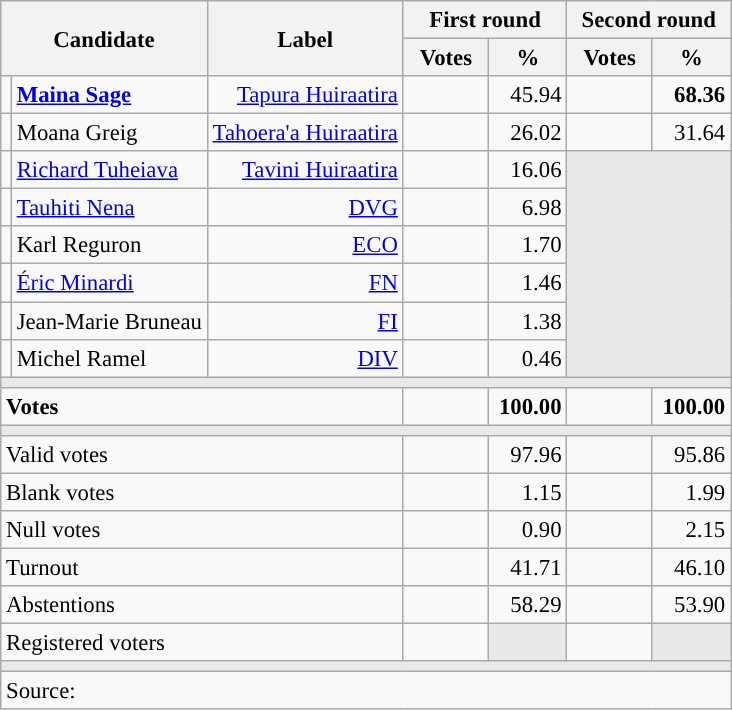<table class="wikitable" style="text-align:right;font-size:95%;">
<tr>
<th rowspan="2" colspan="2">Candidate</th>
<th rowspan="2">Label</th>
<th colspan="2">First round</th>
<th colspan="2">Second round</th>
</tr>
<tr>
<th style="width:50px;">Votes</th>
<th style="width:45px;">%</th>
<th style="width:50px;">Votes</th>
<th style="width:45px;">%</th>
</tr>
<tr>
<td style="color:inherit;background:"></td>
<td style="text-align:left;"><strong><a href='#'>Maina Sage</a></strong></td>
<td><a href='#'>Tapura Huiraatira</a></td>
<td></td>
<td>45.94</td>
<td><strong></strong></td>
<td><strong>68.36</strong></td>
</tr>
<tr>
<td style="color:inherit;background:"></td>
<td style="text-align:left;">Moana Greig</td>
<td><a href='#'>Tahoera'a Huiraatira</a></td>
<td></td>
<td>26.02</td>
<td></td>
<td>31.64</td>
</tr>
<tr>
<td style="color:inherit;background:"></td>
<td style="text-align:left;"><a href='#'>Richard Tuheiava</a></td>
<td><a href='#'>Tavini Huiraatira</a></td>
<td></td>
<td>16.06</td>
<td colspan="2" rowspan="6" style="background:#E9E9E9;"></td>
</tr>
<tr>
<td style="color:inherit;background:"></td>
<td style="text-align:left;"><a href='#'>Tauhiti Nena</a></td>
<td><a href='#'>DVG</a></td>
<td></td>
<td>6.98</td>
</tr>
<tr>
<td style="color:inherit;background:"></td>
<td style="text-align:left;">Karl Reguron</td>
<td><a href='#'>ECO</a></td>
<td></td>
<td>1.70</td>
</tr>
<tr>
<td style="color:inherit;background:"></td>
<td style="text-align:left;"><a href='#'>Éric Minardi</a></td>
<td><a href='#'>FN</a></td>
<td></td>
<td>1.46</td>
</tr>
<tr>
<td style="color:inherit;background:"></td>
<td style="text-align:left;">Jean-Marie Bruneau</td>
<td><a href='#'>FI</a></td>
<td></td>
<td>1.38</td>
</tr>
<tr>
<td style="color:inherit;background:"></td>
<td style="text-align:left;">Michel Ramel</td>
<td><a href='#'>DIV</a></td>
<td></td>
<td>0.46</td>
</tr>
<tr>
<td colspan="7" style="background:#E9E9E9;"></td>
</tr>
<tr style="font-weight:bold;">
<td colspan="3" style="text-align:left;">Votes</td>
<td></td>
<td>100.00</td>
<td></td>
<td>100.00</td>
</tr>
<tr>
<td colspan="7" style="background:#E9E9E9;"></td>
</tr>
<tr>
<td colspan="3" style="text-align:left;">Valid votes</td>
<td></td>
<td>97.96</td>
<td></td>
<td>95.86</td>
</tr>
<tr>
<td colspan="3" style="text-align:left;">Blank votes</td>
<td></td>
<td>1.15</td>
<td></td>
<td>1.99</td>
</tr>
<tr>
<td colspan="3" style="text-align:left;">Null votes</td>
<td></td>
<td>0.90</td>
<td></td>
<td>2.15</td>
</tr>
<tr>
<td colspan="3" style="text-align:left;">Turnout</td>
<td></td>
<td>41.71</td>
<td></td>
<td>46.10</td>
</tr>
<tr>
<td colspan="3" style="text-align:left;">Abstentions</td>
<td></td>
<td>58.29</td>
<td></td>
<td>53.90</td>
</tr>
<tr>
<td colspan="3" style="text-align:left;">Registered voters</td>
<td></td>
<td style="background:#E9E9E9;"></td>
<td></td>
<td style="background:#E9E9E9;"></td>
</tr>
<tr>
<td colspan="7" style="background:#E9E9E9;"></td>
</tr>
<tr>
<td colspan="7" style="text-align:left;">Source: </td>
</tr>
</table>
